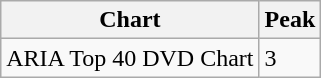<table class="wikitable">
<tr>
<th>Chart</th>
<th>Peak</th>
</tr>
<tr>
<td>ARIA Top 40 DVD Chart</td>
<td>3</td>
</tr>
</table>
